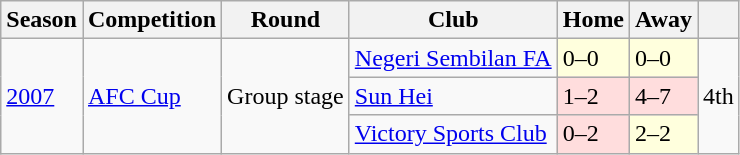<table class="wikitable">
<tr>
<th>Season</th>
<th>Competition</th>
<th>Round</th>
<th>Club</th>
<th>Home</th>
<th>Away</th>
<th></th>
</tr>
<tr>
<td rowspan="3"><a href='#'>2007</a></td>
<td rowspan="3"><a href='#'>AFC Cup</a></td>
<td rowspan="3">Group stage</td>
<td> <a href='#'>Negeri Sembilan FA</a></td>
<td style="background:#ffd;">0–0</td>
<td style="background:#ffd;">0–0</td>
<td rowspan="3">4th</td>
</tr>
<tr>
<td> <a href='#'>Sun Hei</a></td>
<td style="background:#fdd;">1–2</td>
<td style="background:#fdd;">4–7</td>
</tr>
<tr>
<td> <a href='#'>Victory Sports Club</a></td>
<td style="background:#fdd;">0–2</td>
<td style="background:#ffd;">2–2</td>
</tr>
</table>
